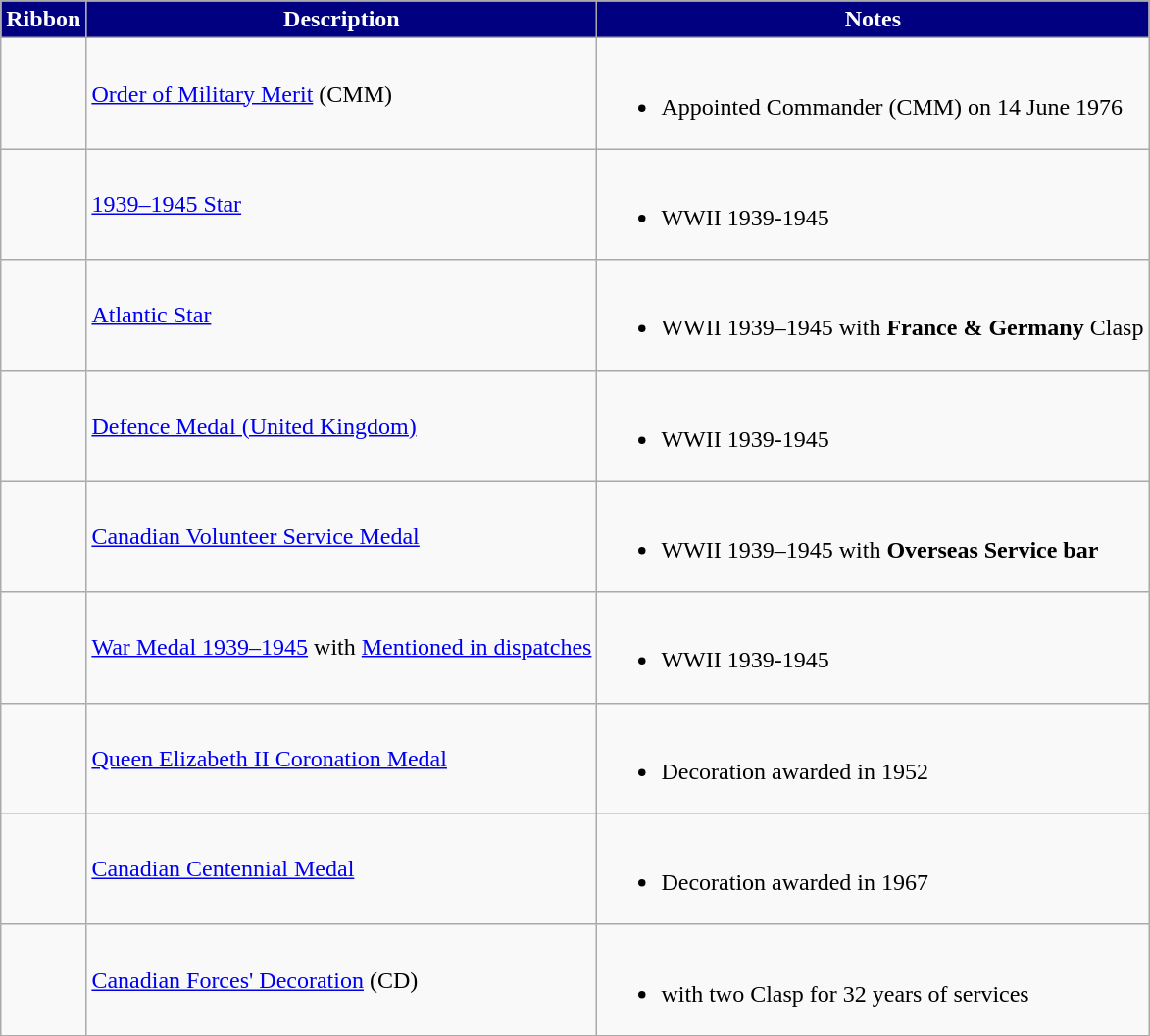<table class="wikitable">
<tr style="background:Navy;color:White" align="center">
<td><strong>Ribbon</strong></td>
<td><strong>Description</strong></td>
<td><strong>Notes</strong></td>
</tr>
<tr>
<td></td>
<td><a href='#'>Order of Military Merit</a> (CMM)</td>
<td><br><ul><li>Appointed Commander (CMM) on 14 June 1976</li></ul></td>
</tr>
<tr>
<td></td>
<td><a href='#'>1939–1945 Star</a></td>
<td><br><ul><li>WWII 1939-1945</li></ul></td>
</tr>
<tr>
<td></td>
<td><a href='#'>Atlantic Star</a></td>
<td><br><ul><li>WWII 1939–1945 with <strong>France & Germany</strong> Clasp</li></ul></td>
</tr>
<tr>
<td></td>
<td><a href='#'>Defence Medal (United Kingdom)</a></td>
<td><br><ul><li>WWII 1939-1945</li></ul></td>
</tr>
<tr>
<td></td>
<td><a href='#'>Canadian Volunteer Service Medal</a></td>
<td><br><ul><li>WWII 1939–1945 with <strong>Overseas Service bar</strong></li></ul></td>
</tr>
<tr>
<td></td>
<td><a href='#'>War Medal 1939–1945</a> with <a href='#'>Mentioned in dispatches</a></td>
<td><br><ul><li>WWII 1939-1945</li></ul></td>
</tr>
<tr>
<td></td>
<td><a href='#'>Queen Elizabeth II Coronation Medal</a></td>
<td><br><ul><li>Decoration awarded in 1952</li></ul></td>
</tr>
<tr>
<td></td>
<td><a href='#'>Canadian Centennial Medal</a></td>
<td><br><ul><li>Decoration awarded in 1967</li></ul></td>
</tr>
<tr>
<td></td>
<td><a href='#'>Canadian Forces' Decoration</a> (CD)</td>
<td><br><ul><li>with two Clasp for 32 years of services</li></ul></td>
</tr>
<tr>
</tr>
</table>
